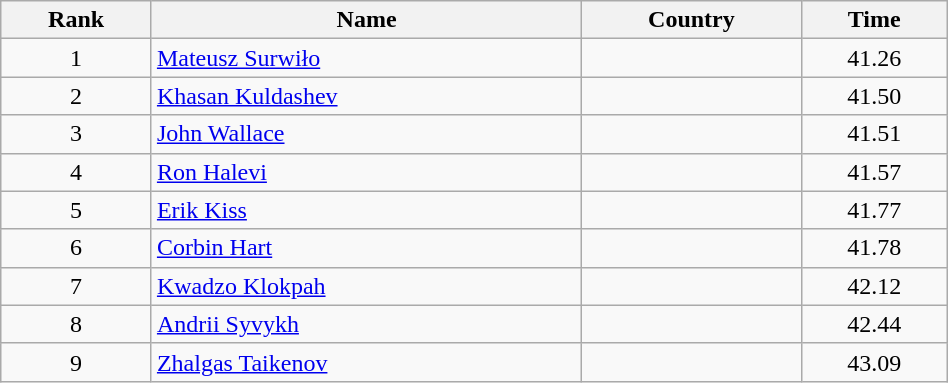<table class="wikitable" style="text-align:center;width: 50%">
<tr>
<th>Rank</th>
<th>Name</th>
<th>Country</th>
<th>Time</th>
</tr>
<tr>
<td>1</td>
<td align="left"><a href='#'>Mateusz Surwiło</a></td>
<td align="left"></td>
<td>41.26</td>
</tr>
<tr>
<td>2</td>
<td align="left"><a href='#'>Khasan Kuldashev</a></td>
<td align="left"></td>
<td>41.50</td>
</tr>
<tr>
<td>3</td>
<td align="left"><a href='#'>John Wallace</a></td>
<td align="left"></td>
<td>41.51</td>
</tr>
<tr>
<td>4</td>
<td align="left"><a href='#'>Ron Halevi</a></td>
<td align="left"></td>
<td>41.57</td>
</tr>
<tr>
<td>5</td>
<td align="left"><a href='#'>Erik Kiss</a></td>
<td align="left"></td>
<td>41.77</td>
</tr>
<tr>
<td>6</td>
<td align="left"><a href='#'>Corbin Hart</a></td>
<td align="left"></td>
<td>41.78</td>
</tr>
<tr>
<td>7</td>
<td align="left"><a href='#'>Kwadzo Klokpah</a></td>
<td align="left"></td>
<td>42.12</td>
</tr>
<tr>
<td>8</td>
<td align="left"><a href='#'>Andrii Syvykh</a></td>
<td align="left"></td>
<td>42.44</td>
</tr>
<tr>
<td>9</td>
<td align="left"><a href='#'>Zhalgas Taikenov</a></td>
<td align="left"></td>
<td>43.09</td>
</tr>
</table>
